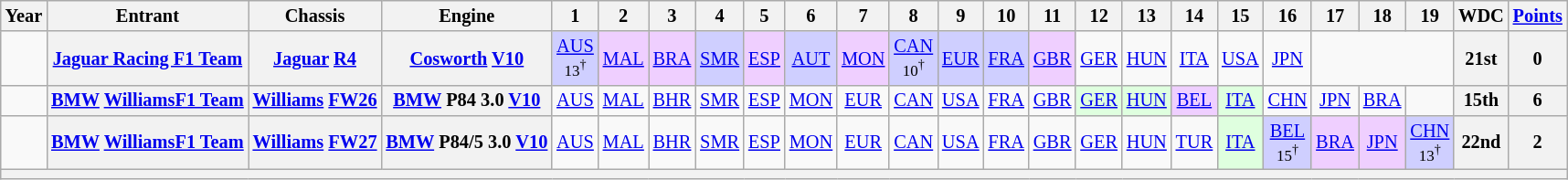<table class="wikitable" style="text-align:center; font-size:85%">
<tr>
<th>Year</th>
<th>Entrant</th>
<th>Chassis</th>
<th>Engine</th>
<th>1</th>
<th>2</th>
<th>3</th>
<th>4</th>
<th>5</th>
<th>6</th>
<th>7</th>
<th>8</th>
<th>9</th>
<th>10</th>
<th>11</th>
<th>12</th>
<th>13</th>
<th>14</th>
<th>15</th>
<th>16</th>
<th>17</th>
<th>18</th>
<th>19</th>
<th>WDC</th>
<th><a href='#'>Points</a></th>
</tr>
<tr>
<td></td>
<th nowrap><a href='#'>Jaguar Racing F1 Team</a></th>
<th nowrap><a href='#'>Jaguar</a> <a href='#'>R4</a></th>
<th nowrap><a href='#'>Cosworth</a> <a href='#'>V10</a></th>
<td style="background:#CFCFFF;"><a href='#'>AUS</a><br><small>13<sup>†</sup></small></td>
<td style="background:#EFCFFF;"><a href='#'>MAL</a><br></td>
<td style="background:#EFCFFF;"><a href='#'>BRA</a><br></td>
<td style="background:#CFCFFF;"><a href='#'>SMR</a><br></td>
<td style="background:#EFCFFF;"><a href='#'>ESP</a><br></td>
<td style="background:#CFCFFF;"><a href='#'>AUT</a><br></td>
<td style="background:#EFCFFF;"><a href='#'>MON</a><br></td>
<td style="background:#CFCFFF;"><a href='#'>CAN</a><br><small>10<sup>†</sup></small></td>
<td style="background:#CFCFFF;"><a href='#'>EUR</a><br></td>
<td style="background:#CFCFFF;"><a href='#'>FRA</a><br></td>
<td style="background:#EFCFFF;"><a href='#'>GBR</a><br></td>
<td><a href='#'>GER</a></td>
<td><a href='#'>HUN</a></td>
<td><a href='#'>ITA</a></td>
<td><a href='#'>USA</a></td>
<td><a href='#'>JPN</a></td>
<td colspan=3></td>
<th>21st</th>
<th>0</th>
</tr>
<tr>
<td></td>
<th nowrap><a href='#'>BMW</a> <a href='#'>WilliamsF1 Team</a></th>
<th nowrap><a href='#'>Williams</a> <a href='#'>FW26</a></th>
<th nowrap><a href='#'>BMW</a> P84 3.0 <a href='#'>V10</a></th>
<td><a href='#'>AUS</a></td>
<td><a href='#'>MAL</a></td>
<td><a href='#'>BHR</a></td>
<td><a href='#'>SMR</a></td>
<td><a href='#'>ESP</a></td>
<td><a href='#'>MON</a></td>
<td><a href='#'>EUR</a></td>
<td><a href='#'>CAN</a></td>
<td><a href='#'>USA</a></td>
<td><a href='#'>FRA</a></td>
<td><a href='#'>GBR</a></td>
<td style="background:#DFFFDF;"><a href='#'>GER</a><br></td>
<td style="background:#DFFFDF;"><a href='#'>HUN</a><br></td>
<td style="background:#EFCFFF;"><a href='#'>BEL</a><br></td>
<td style="background:#DFFFDF;"><a href='#'>ITA</a><br></td>
<td><a href='#'>CHN</a></td>
<td><a href='#'>JPN</a></td>
<td><a href='#'>BRA</a></td>
<td></td>
<th>15th</th>
<th>6</th>
</tr>
<tr>
<td></td>
<th nowrap><a href='#'>BMW</a> <a href='#'>WilliamsF1 Team</a></th>
<th nowrap><a href='#'>Williams</a> <a href='#'>FW27</a></th>
<th nowrap><a href='#'>BMW</a> P84/5 3.0 <a href='#'>V10</a></th>
<td><a href='#'>AUS</a></td>
<td><a href='#'>MAL</a></td>
<td><a href='#'>BHR</a></td>
<td><a href='#'>SMR</a></td>
<td><a href='#'>ESP</a></td>
<td><a href='#'>MON</a></td>
<td><a href='#'>EUR</a></td>
<td><a href='#'>CAN</a></td>
<td><a href='#'>USA</a></td>
<td><a href='#'>FRA</a></td>
<td><a href='#'>GBR</a></td>
<td><a href='#'>GER</a></td>
<td><a href='#'>HUN</a></td>
<td><a href='#'>TUR</a></td>
<td style="background:#DFFFDF;"><a href='#'>ITA</a><br></td>
<td style="background:#CFCFFF;"><a href='#'>BEL</a><br><small>15<sup>†</sup></small></td>
<td style="background:#EFCFFF;"><a href='#'>BRA</a><br></td>
<td style="background:#EFCFFF;"><a href='#'>JPN</a><br></td>
<td style="background:#CFCFFF;"><a href='#'>CHN</a><br><small>13<sup>†</sup></small></td>
<th>22nd</th>
<th>2</th>
</tr>
<tr>
<th colspan="25"></th>
</tr>
</table>
